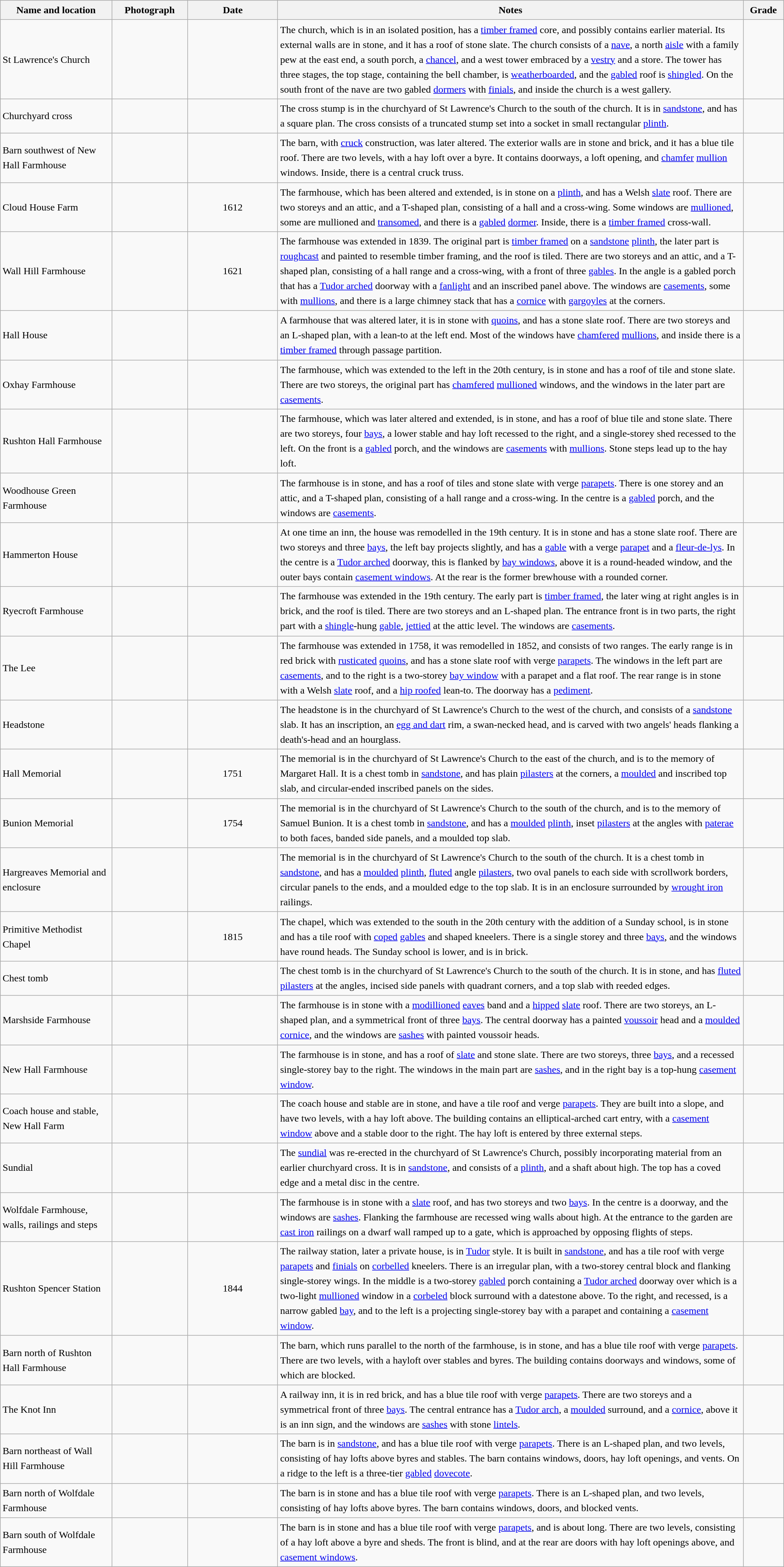<table class="wikitable sortable plainrowheaders" style="width:100%; border:0; text-align:left; line-height:150%;">
<tr>
<th scope="col"  style="width:150px">Name and location</th>
<th scope="col"  style="width:100px" class="unsortable">Photograph</th>
<th scope="col"  style="width:120px">Date</th>
<th scope="col"  style="width:650px" class="unsortable">Notes</th>
<th scope="col"  style="width:50px">Grade</th>
</tr>
<tr>
<td>St Lawrence's Church<br><small></small></td>
<td></td>
<td align="center"></td>
<td>The church, which is in an isolated position, has a <a href='#'>timber framed</a> core, and possibly contains earlier material.  Its external walls are in stone, and it has a roof of stone slate.  The church consists of a <a href='#'>nave</a>, a north <a href='#'>aisle</a> with a family pew at the east end, a south porch, a <a href='#'>chancel</a>, and a west tower embraced by a <a href='#'>vestry</a> and a store.  The tower has three stages, the top stage, containing the bell chamber, is <a href='#'>weatherboarded</a>, and the <a href='#'>gabled</a> roof is <a href='#'>shingled</a>.  On the south front of the nave are two gabled <a href='#'>dormers</a> with <a href='#'>finials</a>, and inside the church is a west gallery.</td>
<td align="center" ></td>
</tr>
<tr>
<td>Churchyard cross<br><small></small></td>
<td></td>
<td align="center"></td>
<td>The cross stump is in the churchyard of St Lawrence's Church to the south of the church.  It is in <a href='#'>sandstone</a>, and has a square plan.  The cross consists of a truncated stump set into a socket in small rectangular <a href='#'>plinth</a>.</td>
<td align="center" ></td>
</tr>
<tr>
<td>Barn southwest of New Hall Farmhouse<br><small></small></td>
<td></td>
<td align="center"></td>
<td>The barn, with <a href='#'>cruck</a> construction, was later altered.  The exterior walls are in stone and brick, and it has a blue tile roof.  There are two levels, with a hay loft over a byre.  It contains doorways, a loft opening, and <a href='#'>chamfer</a> <a href='#'>mullion</a> windows.  Inside, there is a central cruck truss.</td>
<td align="center" ></td>
</tr>
<tr>
<td>Cloud House Farm<br><small></small></td>
<td></td>
<td align="center">1612</td>
<td>The farmhouse, which has been altered and extended, is in stone on a <a href='#'>plinth</a>, and has a Welsh <a href='#'>slate</a> roof.  There are two storeys and an attic, and a T-shaped plan, consisting of a hall and a cross-wing.  Some windows are <a href='#'>mullioned</a>, some are mullioned and <a href='#'>transomed</a>, and there is a <a href='#'>gabled</a> <a href='#'>dormer</a>.  Inside, there is a <a href='#'>timber framed</a> cross-wall.</td>
<td align="center" ></td>
</tr>
<tr>
<td>Wall Hill Farmhouse<br><small></small></td>
<td></td>
<td align="center">1621</td>
<td>The farmhouse was extended in 1839.  The original part is <a href='#'>timber framed</a> on a <a href='#'>sandstone</a> <a href='#'>plinth</a>, the later part is <a href='#'>roughcast</a> and painted to resemble timber framing, and the roof is tiled.  There are two storeys and an attic, and a T-shaped plan, consisting of a hall range and a cross-wing, with a front of three <a href='#'>gables</a>.  In the angle is a gabled porch that has a <a href='#'>Tudor arched</a> doorway with a <a href='#'>fanlight</a> and an inscribed panel above.  The windows are <a href='#'>casements</a>, some with <a href='#'>mullions</a>, and there is a large chimney stack that has a <a href='#'>cornice</a> with <a href='#'>gargoyles</a> at the corners.</td>
<td align="center" ></td>
</tr>
<tr>
<td>Hall House<br><small></small></td>
<td></td>
<td align="center"></td>
<td>A farmhouse that was altered later, it is in stone with <a href='#'>quoins</a>, and has a stone slate roof.  There are two storeys and an L-shaped plan, with a lean-to at the left end.  Most of the windows have <a href='#'>chamfered</a> <a href='#'>mullions</a>, and inside there is a <a href='#'>timber framed</a> through passage partition.</td>
<td align="center" ></td>
</tr>
<tr>
<td>Oxhay Farmhouse<br><small></small></td>
<td></td>
<td align="center"></td>
<td>The farmhouse, which was extended to the left in the 20th century, is in stone and has a roof of tile and stone slate.  There are two storeys, the original part has <a href='#'>chamfered</a> <a href='#'>mullioned</a> windows, and the windows in the later part are <a href='#'>casements</a>.</td>
<td align="center" ></td>
</tr>
<tr>
<td>Rushton Hall Farmhouse<br><small></small></td>
<td></td>
<td align="center"></td>
<td>The farmhouse, which was later altered and extended, is in stone, and has a roof of blue tile and stone slate.  There are two storeys, four <a href='#'>bays</a>, a lower stable and hay loft recessed to the right, and a single-storey shed recessed to the left.  On the front is a <a href='#'>gabled</a> porch, and the windows are <a href='#'>casements</a> with <a href='#'>mullions</a>.  Stone steps lead up to the hay loft.</td>
<td align="center" ></td>
</tr>
<tr>
<td>Woodhouse Green Farmhouse<br><small></small></td>
<td></td>
<td align="center"></td>
<td>The farmhouse is in stone, and has a roof of tiles and stone slate with verge <a href='#'>parapets</a>.  There is one storey and an attic, and a T-shaped plan, consisting of a hall range and a cross-wing.  In the centre is a <a href='#'>gabled</a> porch, and the windows are <a href='#'>casements</a>.</td>
<td align="center" ></td>
</tr>
<tr>
<td>Hammerton House<br><small></small></td>
<td></td>
<td align="center"></td>
<td>At one time an inn, the house was remodelled in the 19th century.  It is in stone and has a stone slate roof.  There are two storeys and three <a href='#'>bays</a>, the left bay projects slightly, and has a <a href='#'>gable</a> with a verge <a href='#'>parapet</a> and a <a href='#'>fleur-de-lys</a>.  In the centre is a <a href='#'>Tudor arched</a> doorway, this is flanked by <a href='#'>bay windows</a>, above it is a round-headed window, and the outer bays contain <a href='#'>casement windows</a>.  At the rear is the former brewhouse with a rounded corner.</td>
<td align="center" ></td>
</tr>
<tr>
<td>Ryecroft Farmhouse<br><small></small></td>
<td></td>
<td align="center"></td>
<td>The farmhouse was extended in the 19th century.  The early part is <a href='#'>timber framed</a>, the later wing at right angles is in brick, and the roof is tiled.  There are two storeys and an L-shaped plan.  The entrance front is in two parts, the right part with a <a href='#'>shingle</a>-hung <a href='#'>gable</a>, <a href='#'>jettied</a> at the attic level.  The windows are <a href='#'>casements</a>.</td>
<td align="center" ></td>
</tr>
<tr>
<td>The Lee<br><small></small></td>
<td></td>
<td align="center"></td>
<td>The farmhouse was extended in 1758, it was remodelled in 1852, and consists of two ranges.  The early range is in red brick with <a href='#'>rusticated</a> <a href='#'>quoins</a>, and has a stone slate roof with verge <a href='#'>parapets</a>.  The windows in the left part are <a href='#'>casements</a>, and to the right is a two-storey <a href='#'>bay window</a> with a parapet and a flat roof.  The rear range is in stone with a Welsh <a href='#'>slate</a> roof, and a <a href='#'>hip roofed</a> lean-to.  The doorway has a <a href='#'>pediment</a>.</td>
<td align="center" ></td>
</tr>
<tr>
<td>Headstone<br><small></small></td>
<td></td>
<td align="center"></td>
<td>The headstone is in the churchyard of St Lawrence's Church to the west of the church, and consists of a <a href='#'>sandstone</a> slab.  It has an inscription, an <a href='#'>egg and dart</a> rim, a swan-necked head, and is carved with two angels' heads flanking a death's-head and an hourglass.</td>
<td align="center" ></td>
</tr>
<tr>
<td>Hall Memorial<br><small></small></td>
<td></td>
<td align="center">1751</td>
<td>The memorial is in the churchyard of St Lawrence's Church to the east of the church, and is to the memory of Margaret Hall.  It is a chest tomb in <a href='#'>sandstone</a>, and has plain <a href='#'>pilasters</a> at the corners, a <a href='#'>moulded</a> and inscribed top slab, and circular-ended inscribed panels on the sides.</td>
<td align="center" ></td>
</tr>
<tr>
<td>Bunion Memorial<br><small></small></td>
<td></td>
<td align="center">1754</td>
<td>The memorial is in the churchyard of St Lawrence's Church to the south of the church, and is to the memory of Samuel Bunion.  It is a chest tomb in <a href='#'>sandstone</a>, and has a <a href='#'>moulded</a> <a href='#'>plinth</a>, inset <a href='#'>pilasters</a> at the angles with <a href='#'>paterae</a> to both faces, banded side panels, and a moulded top slab.</td>
<td align="center" ></td>
</tr>
<tr>
<td>Hargreaves Memorial and enclosure<br><small></small></td>
<td></td>
<td align="center"></td>
<td>The memorial is in the churchyard of St Lawrence's Church to the south of the church.  It is a chest tomb in <a href='#'>sandstone</a>, and has a <a href='#'>moulded</a> <a href='#'>plinth</a>, <a href='#'>fluted</a> angle <a href='#'>pilasters</a>, two oval panels to each side with scrollwork borders, circular panels to the ends, and a moulded edge to the top slab.  It is in an enclosure surrounded by <a href='#'>wrought iron</a> railings.</td>
<td align="center" ></td>
</tr>
<tr>
<td>Primitive Methodist Chapel<br><small></small></td>
<td></td>
<td align="center">1815</td>
<td>The chapel, which was extended to the south in the 20th century with the addition of a Sunday school, is in stone and has a tile roof with <a href='#'>coped</a> <a href='#'>gables</a> and shaped kneelers.  There is a single storey and three <a href='#'>bays</a>, and the windows have round heads.  The Sunday school is lower, and is in brick.</td>
<td align="center" ></td>
</tr>
<tr>
<td>Chest tomb<br><small></small></td>
<td></td>
<td align="center"></td>
<td>The chest tomb is in the churchyard of St Lawrence's Church to the south of the church.  It is in stone, and has <a href='#'>fluted</a> <a href='#'>pilasters</a> at the angles, incised side panels with quadrant corners, and a top slab with reeded edges.</td>
<td align="center" ></td>
</tr>
<tr>
<td>Marshside Farmhouse<br><small></small></td>
<td></td>
<td align="center"></td>
<td>The farmhouse is in stone with a <a href='#'>modillioned</a> <a href='#'>eaves</a> band and a <a href='#'>hipped</a> <a href='#'>slate</a> roof.  There are two storeys, an L-shaped plan, and a symmetrical front of three <a href='#'>bays</a>.  The central doorway has a painted <a href='#'>voussoir</a> head and a <a href='#'>moulded</a> <a href='#'>cornice</a>, and the windows are <a href='#'>sashes</a> with painted voussoir heads.</td>
<td align="center" ></td>
</tr>
<tr>
<td>New Hall Farmhouse<br><small></small></td>
<td></td>
<td align="center"></td>
<td>The farmhouse is in stone, and has a roof of <a href='#'>slate</a> and stone slate.  There are two storeys, three <a href='#'>bays</a>, and a recessed single-storey bay to the right.  The windows in the main part are <a href='#'>sashes</a>, and in the right bay is a top-hung <a href='#'>casement window</a>.</td>
<td align="center" ></td>
</tr>
<tr>
<td>Coach house and stable,<br>New Hall Farm<br><small></small></td>
<td></td>
<td align="center"></td>
<td>The coach house and stable are in stone, and have a tile roof and verge <a href='#'>parapets</a>.  They are built into a slope, and have two levels, with a hay loft above.  The building contains an elliptical-arched cart entry, with a <a href='#'>casement window</a> above and a stable door to the right.  The hay loft is entered by three external steps.</td>
<td align="center" ></td>
</tr>
<tr>
<td>Sundial<br><small></small></td>
<td></td>
<td align="center"></td>
<td>The <a href='#'>sundial</a> was re-erected in the churchyard of St Lawrence's Church, possibly incorporating material from an earlier churchyard cross.  It is in <a href='#'>sandstone</a>, and consists of a <a href='#'>plinth</a>, and a shaft about  high.  The top has a coved edge and a metal disc in the centre.</td>
<td align="center" ></td>
</tr>
<tr>
<td>Wolfdale Farmhouse, walls, railings and steps<br><small></small></td>
<td></td>
<td align="center"></td>
<td>The farmhouse is in stone with a <a href='#'>slate</a> roof, and has two storeys and two <a href='#'>bays</a>.  In the centre is a doorway, and the windows are <a href='#'>sashes</a>.  Flanking the farmhouse are recessed wing walls about  high.  At the entrance to the garden are <a href='#'>cast iron</a> railings on a dwarf wall ramped up to a gate, which is approached by opposing flights of steps.</td>
<td align="center" ></td>
</tr>
<tr>
<td>Rushton Spencer Station<br><small></small></td>
<td></td>
<td align="center">1844</td>
<td>The railway station, later a private house, is in <a href='#'>Tudor</a> style.  It is built in <a href='#'>sandstone</a>, and has a tile roof with verge <a href='#'>parapets</a> and <a href='#'>finials</a> on <a href='#'>corbelled</a> kneelers.  There is an irregular plan, with a two-storey central block and flanking single-storey wings.  In the middle is a two-storey <a href='#'>gabled</a> porch containing a <a href='#'>Tudor arched</a> doorway over which is a two-light <a href='#'>mullioned</a> window in a <a href='#'>corbeled</a> block surround with a datestone above.  To the right, and recessed, is a narrow gabled <a href='#'>bay</a>, and to the left is a projecting single-storey bay with a parapet and containing a <a href='#'>casement window</a>.</td>
<td align="center" ></td>
</tr>
<tr>
<td>Barn north of Rushton Hall Farmhouse<br><small></small></td>
<td></td>
<td align="center"></td>
<td>The barn, which runs parallel to the north of the farmhouse, is in stone, and has a blue tile roof with verge <a href='#'>parapets</a>.  There are two levels, with a hayloft over stables and byres.  The building contains doorways and windows, some of which are blocked.</td>
<td align="center" ></td>
</tr>
<tr>
<td>The Knot Inn<br><small></small></td>
<td></td>
<td align="center"></td>
<td>A railway inn, it is in red brick, and has a blue tile roof with verge <a href='#'>parapets</a>.  There are two storeys and a symmetrical front of three <a href='#'>bays</a>.  The central entrance has a <a href='#'>Tudor arch</a>, a <a href='#'>moulded</a> surround, and a <a href='#'>cornice</a>, above it is an inn sign, and the windows are <a href='#'>sashes</a> with stone <a href='#'>lintels</a>.</td>
<td align="center" ></td>
</tr>
<tr>
<td>Barn northeast of Wall Hill Farmhouse<br><small></small></td>
<td></td>
<td align="center"></td>
<td>The barn is in <a href='#'>sandstone</a>, and has a blue tile roof with verge <a href='#'>parapets</a>.  There is an L-shaped plan, and two levels, consisting of hay lofts above byres and stables.  The barn contains windows, doors, hay loft openings, and vents.  On a ridge to the left is a three-tier <a href='#'>gabled</a> <a href='#'>dovecote</a>.</td>
<td align="center" ></td>
</tr>
<tr>
<td>Barn north of Wolfdale Farmhouse<br><small></small></td>
<td></td>
<td align="center"></td>
<td>The barn is in stone and has a blue tile roof with verge <a href='#'>parapets</a>.  There is an L-shaped plan, and two levels, consisting of hay lofts above byres.  The barn contains windows, doors, and blocked vents.</td>
<td align="center" ></td>
</tr>
<tr>
<td>Barn south of Wolfdale Farmhouse<br><small></small></td>
<td></td>
<td align="center"></td>
<td>The barn is in stone and has a blue tile roof with verge <a href='#'>parapets</a>, and is about  long.  There are two levels, consisting of a hay loft above a byre and sheds.  The front is blind, and at the rear are doors with hay loft openings above, and <a href='#'>casement windows</a>.</td>
<td align="center" ></td>
</tr>
<tr>
</tr>
</table>
